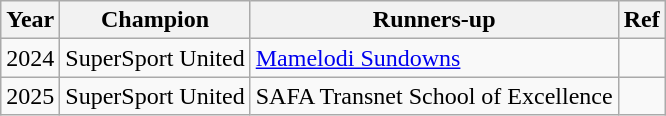<table class="wikitable">
<tr>
<th>Year</th>
<th>Champion</th>
<th>Runners-up</th>
<th>Ref</th>
</tr>
<tr>
<td>2024</td>
<td>SuperSport United</td>
<td><a href='#'>Mamelodi Sundowns</a></td>
<td></td>
</tr>
<tr>
<td>2025</td>
<td>SuperSport United</td>
<td>SAFA Transnet School of Excellence</td>
<td></td>
</tr>
</table>
